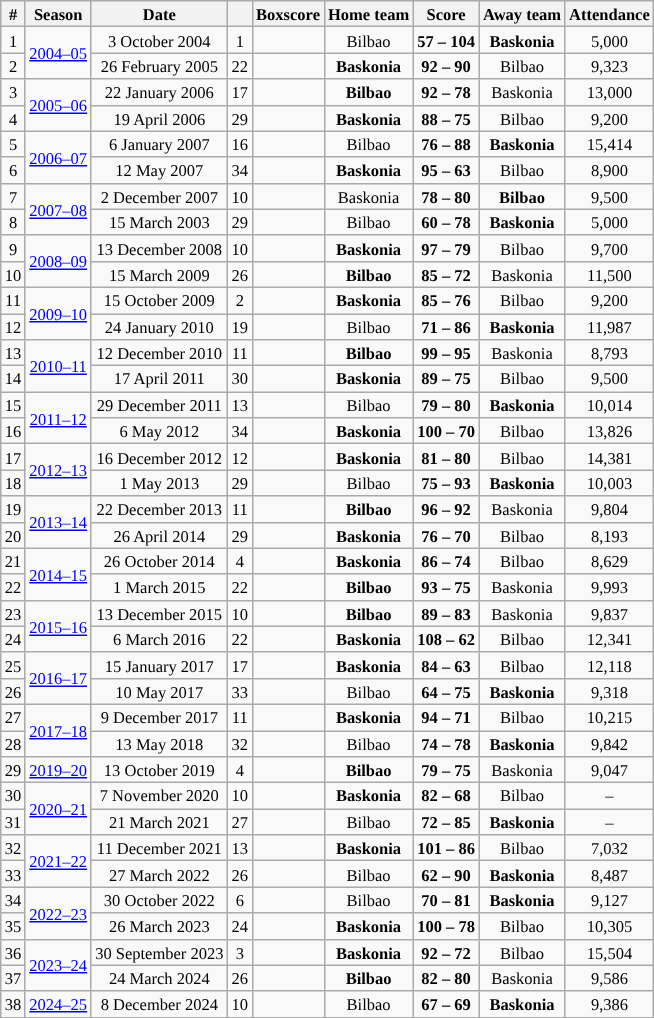<table class="wikitable" style="text-align: center; width=25%; font-size: 11px">
<tr>
<th>#</th>
<th>Season</th>
<th>Date</th>
<th></th>
<th>Boxscore</th>
<th>Home team</th>
<th>Score</th>
<th>Away team</th>
<th>Attendance</th>
</tr>
<tr>
<td>1</td>
<td rowspan=2><a href='#'>2004–05</a></td>
<td>3 October 2004</td>
<td>1</td>
<td></td>
<td>Bilbao</td>
<td><strong>57 – 104</strong></td>
<td><strong>Baskonia</strong></td>
<td>5,000</td>
</tr>
<tr>
<td>2</td>
<td>26 February 2005</td>
<td>22</td>
<td></td>
<td><strong>Baskonia</strong></td>
<td><strong>92 – 90</strong></td>
<td>Bilbao</td>
<td>9,323</td>
</tr>
<tr>
<td>3</td>
<td rowspan=2><a href='#'>2005–06</a></td>
<td>22 January 2006</td>
<td>17</td>
<td></td>
<td><strong>Bilbao</strong></td>
<td><strong>92 – 78</strong></td>
<td>Baskonia</td>
<td>13,000</td>
</tr>
<tr>
<td>4</td>
<td>19 April 2006</td>
<td>29</td>
<td></td>
<td><strong>Baskonia</strong></td>
<td><strong>88 – 75</strong></td>
<td>Bilbao</td>
<td>9,200</td>
</tr>
<tr>
<td>5</td>
<td rowspan=2><a href='#'>2006–07</a></td>
<td>6 January 2007</td>
<td>16</td>
<td></td>
<td>Bilbao</td>
<td><strong>76 – 88</strong></td>
<td><strong>Baskonia</strong></td>
<td>15,414</td>
</tr>
<tr>
<td>6</td>
<td>12 May 2007</td>
<td>34</td>
<td></td>
<td><strong>Baskonia</strong></td>
<td><strong>95 – 63</strong></td>
<td>Bilbao</td>
<td>8,900</td>
</tr>
<tr>
<td>7</td>
<td rowspan=2><a href='#'>2007–08</a></td>
<td>2 December 2007</td>
<td>10</td>
<td></td>
<td>Baskonia</td>
<td><strong>78 – 80</strong></td>
<td><strong>Bilbao</strong></td>
<td>9,500</td>
</tr>
<tr>
<td>8</td>
<td>15 March 2003</td>
<td>29</td>
<td></td>
<td>Bilbao</td>
<td><strong>60 – 78</strong></td>
<td><strong>Baskonia</strong></td>
<td>5,000</td>
</tr>
<tr>
<td>9</td>
<td rowspan=2><a href='#'>2008–09</a></td>
<td>13 December 2008</td>
<td>10</td>
<td></td>
<td><strong>Baskonia</strong></td>
<td><strong>97 – 79</strong></td>
<td>Bilbao</td>
<td>9,700</td>
</tr>
<tr>
<td>10</td>
<td>15 March 2009</td>
<td>26</td>
<td></td>
<td><strong>Bilbao</strong></td>
<td><strong>85 – 72</strong></td>
<td>Baskonia</td>
<td>11,500</td>
</tr>
<tr>
<td>11</td>
<td rowspan=2><a href='#'>2009–10</a></td>
<td>15 October 2009</td>
<td>2</td>
<td></td>
<td><strong>Baskonia</strong></td>
<td><strong>85 – 76</strong></td>
<td>Bilbao</td>
<td>9,200</td>
</tr>
<tr>
<td>12</td>
<td>24 January 2010</td>
<td>19</td>
<td></td>
<td>Bilbao</td>
<td><strong>71 – 86</strong></td>
<td><strong>Baskonia</strong></td>
<td>11,987</td>
</tr>
<tr>
<td>13</td>
<td rowspan=2><a href='#'>2010–11</a></td>
<td>12 December 2010</td>
<td>11</td>
<td></td>
<td><strong>Bilbao</strong></td>
<td><strong>99 – 95</strong></td>
<td>Baskonia</td>
<td>8,793</td>
</tr>
<tr>
<td>14</td>
<td>17 April 2011</td>
<td>30</td>
<td></td>
<td><strong>Baskonia</strong></td>
<td><strong>89 – 75</strong></td>
<td>Bilbao</td>
<td>9,500</td>
</tr>
<tr>
<td>15</td>
<td rowspan=2><a href='#'>2011–12</a></td>
<td>29 December 2011</td>
<td>13</td>
<td></td>
<td>Bilbao</td>
<td><strong>79 – 80</strong></td>
<td><strong>Baskonia</strong></td>
<td>10,014</td>
</tr>
<tr>
<td>16</td>
<td>6 May 2012</td>
<td>34</td>
<td></td>
<td><strong>Baskonia</strong></td>
<td><strong>100 – 70</strong></td>
<td>Bilbao</td>
<td>13,826</td>
</tr>
<tr>
<td>17</td>
<td rowspan=2><a href='#'>2012–13</a></td>
<td>16 December 2012</td>
<td>12</td>
<td></td>
<td><strong>Baskonia</strong></td>
<td><strong>81 – 80</strong></td>
<td>Bilbao</td>
<td>14,381</td>
</tr>
<tr>
<td>18</td>
<td>1 May 2013</td>
<td>29</td>
<td></td>
<td>Bilbao</td>
<td><strong>75 – 93</strong></td>
<td><strong>Baskonia</strong></td>
<td>10,003</td>
</tr>
<tr>
<td>19</td>
<td rowspan=2><a href='#'>2013–14</a></td>
<td>22 December 2013</td>
<td>11</td>
<td></td>
<td><strong>Bilbao</strong></td>
<td><strong>96 – 92</strong></td>
<td>Baskonia</td>
<td>9,804</td>
</tr>
<tr>
<td>20</td>
<td>26 April 2014</td>
<td>29</td>
<td></td>
<td><strong>Baskonia</strong></td>
<td><strong>76 – 70</strong></td>
<td>Bilbao</td>
<td>8,193</td>
</tr>
<tr>
<td>21</td>
<td rowspan=2><a href='#'>2014–15</a></td>
<td>26 October 2014</td>
<td>4</td>
<td></td>
<td><strong>Baskonia</strong></td>
<td><strong>86 – 74</strong></td>
<td>Bilbao</td>
<td>8,629</td>
</tr>
<tr>
<td>22</td>
<td>1 March 2015</td>
<td>22</td>
<td></td>
<td><strong>Bilbao</strong></td>
<td><strong>93 – 75</strong></td>
<td>Baskonia</td>
<td>9,993</td>
</tr>
<tr>
<td>23</td>
<td rowspan=2><a href='#'>2015–16</a></td>
<td>13 December 2015</td>
<td>10</td>
<td></td>
<td><strong>Bilbao</strong></td>
<td><strong>89 – 83</strong></td>
<td>Baskonia</td>
<td>9,837</td>
</tr>
<tr>
<td>24</td>
<td>6 March 2016</td>
<td>22</td>
<td></td>
<td><strong>Baskonia</strong></td>
<td><strong>108 – 62</strong></td>
<td>Bilbao</td>
<td>12,341</td>
</tr>
<tr>
<td>25</td>
<td rowspan=2><a href='#'>2016–17</a></td>
<td>15 January 2017</td>
<td>17</td>
<td></td>
<td><strong>Baskonia</strong></td>
<td><strong>84 – 63</strong></td>
<td>Bilbao</td>
<td>12,118</td>
</tr>
<tr>
<td>26</td>
<td>10 May 2017</td>
<td>33</td>
<td></td>
<td>Bilbao</td>
<td><strong>64 – 75</strong></td>
<td><strong>Baskonia</strong></td>
<td>9,318</td>
</tr>
<tr>
<td>27</td>
<td rowspan=2><a href='#'>2017–18</a></td>
<td>9 December 2017</td>
<td>11</td>
<td></td>
<td><strong>Baskonia</strong></td>
<td><strong>94 – 71</strong></td>
<td>Bilbao</td>
<td>10,215</td>
</tr>
<tr>
<td>28</td>
<td>13 May 2018</td>
<td>32</td>
<td></td>
<td>Bilbao</td>
<td><strong>74 – 78</strong></td>
<td><strong>Baskonia</strong></td>
<td>9,842</td>
</tr>
<tr>
<td>29</td>
<td><a href='#'>2019–20</a></td>
<td>13 October 2019</td>
<td>4</td>
<td></td>
<td><strong>Bilbao</strong></td>
<td><strong>79 – 75</strong></td>
<td>Baskonia</td>
<td>9,047</td>
</tr>
<tr>
<td>30</td>
<td rowspan="2"><a href='#'>2020–21</a></td>
<td>7 November 2020</td>
<td>10</td>
<td></td>
<td><strong>Baskonia</strong></td>
<td><strong>82 – 68</strong></td>
<td>Bilbao</td>
<td>–</td>
</tr>
<tr>
<td>31</td>
<td>21 March 2021</td>
<td>27</td>
<td></td>
<td>Bilbao</td>
<td><strong>72 – 85</strong></td>
<td><strong>Baskonia</strong></td>
<td>–</td>
</tr>
<tr>
<td>32</td>
<td rowspan="2"><a href='#'>2021–22</a></td>
<td>11 December 2021</td>
<td>13</td>
<td></td>
<td><strong>Baskonia</strong></td>
<td><strong>101 – 86</strong></td>
<td>Bilbao</td>
<td>7,032</td>
</tr>
<tr>
<td>33</td>
<td>27 March 2022</td>
<td>26</td>
<td></td>
<td>Bilbao</td>
<td><strong>62 – 90</strong></td>
<td><strong>Baskonia</strong></td>
<td>8,487</td>
</tr>
<tr>
<td>34</td>
<td rowspan="2"><a href='#'>2022–23</a></td>
<td>30 October 2022</td>
<td>6</td>
<td></td>
<td>Bilbao</td>
<td><strong>70 – 81</strong></td>
<td><strong>Baskonia</strong></td>
<td>9,127</td>
</tr>
<tr>
<td>35</td>
<td>26 March 2023</td>
<td>24</td>
<td></td>
<td><strong>Baskonia</strong></td>
<td><strong>100 – 78</strong></td>
<td>Bilbao</td>
<td>10,305</td>
</tr>
<tr>
<td>36</td>
<td rowspan="2"><a href='#'>2023–24</a></td>
<td>30 September 2023</td>
<td>3</td>
<td></td>
<td><strong>Baskonia</strong></td>
<td><strong>92 – 72</strong></td>
<td>Bilbao</td>
<td>15,504</td>
</tr>
<tr>
<td>37</td>
<td>24 March 2024</td>
<td>26</td>
<td></td>
<td><strong>Bilbao</strong></td>
<td><strong>82 – 80</strong></td>
<td>Baskonia</td>
<td>9,586</td>
</tr>
<tr>
<td>38</td>
<td><a href='#'>2024–25</a></td>
<td>8 December 2024</td>
<td>10</td>
<td></td>
<td>Bilbao</td>
<td><strong>67 – 69</strong></td>
<td><strong>Baskonia</strong></td>
<td>9,386</td>
</tr>
<tr>
</tr>
</table>
